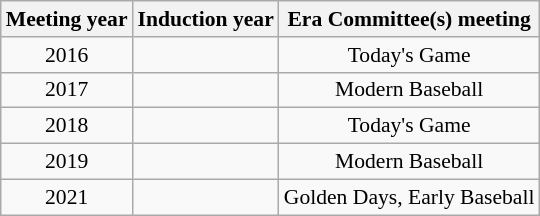<table class="wikitable" style="text-align:center; font-size: 90%;">
<tr>
<th>Meeting year</th>
<th>Induction year</th>
<th>Era Committee(s) meeting</th>
</tr>
<tr>
<td>2016</td>
<td></td>
<td>Today's Game</td>
</tr>
<tr>
<td>2017</td>
<td></td>
<td>Modern Baseball</td>
</tr>
<tr>
<td>2018</td>
<td></td>
<td>Today's Game</td>
</tr>
<tr>
<td>2019</td>
<td> </td>
<td>Modern Baseball</td>
</tr>
<tr>
<td>2021</td>
<td></td>
<td>Golden Days, Early Baseball</td>
</tr>
</table>
